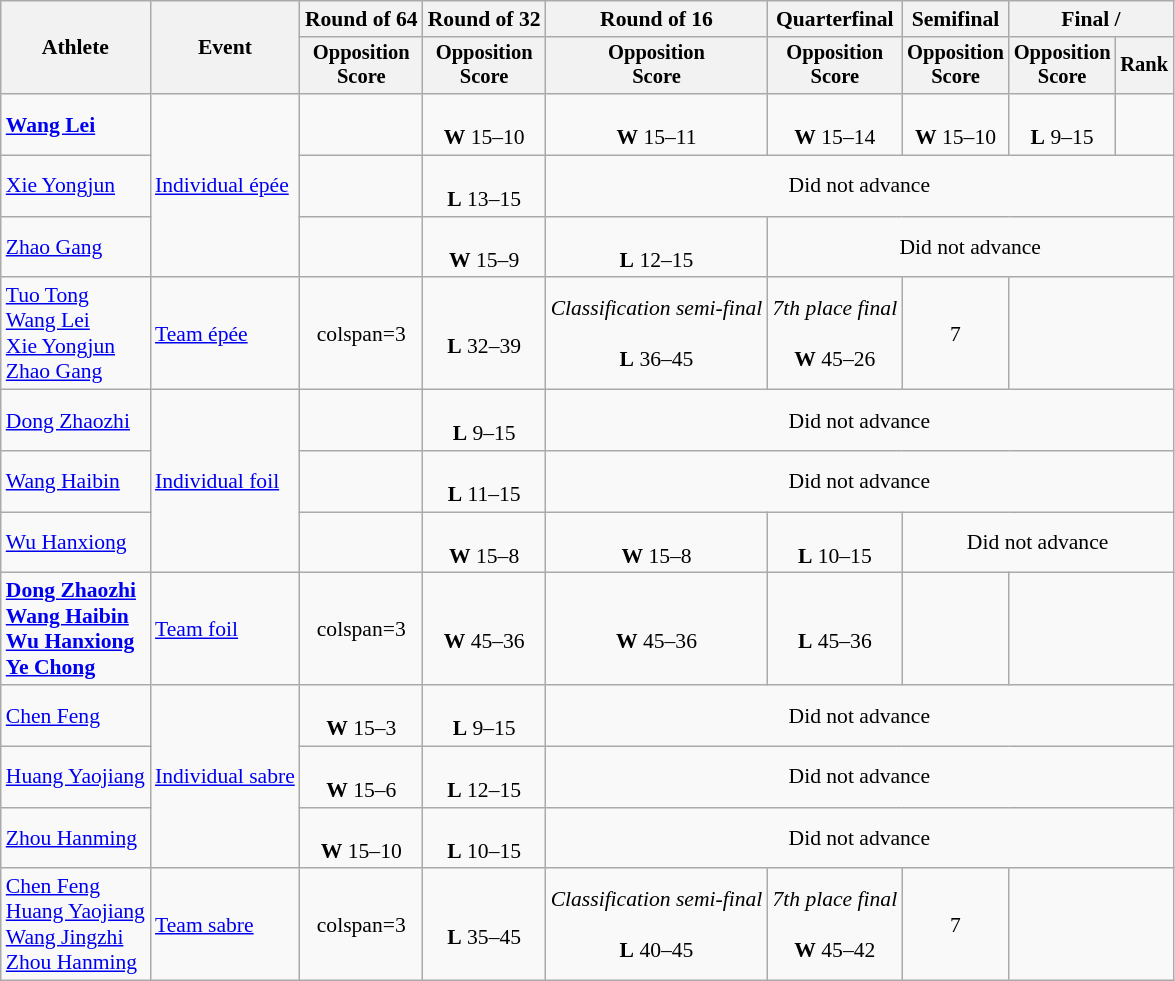<table class="wikitable" style="font-size:90%">
<tr>
<th rowspan="2">Athlete</th>
<th rowspan="2">Event</th>
<th>Round of 64</th>
<th>Round of 32</th>
<th>Round of 16</th>
<th>Quarterfinal</th>
<th>Semifinal</th>
<th colspan=2>Final / </th>
</tr>
<tr style="font-size:95%">
<th>Opposition <br> Score</th>
<th>Opposition <br> Score</th>
<th>Opposition <br> Score</th>
<th>Opposition <br> Score</th>
<th>Opposition <br> Score</th>
<th>Opposition <br> Score</th>
<th>Rank</th>
</tr>
<tr align=center>
<td align=left><strong><a href='#'>Wang Lei</a></strong></td>
<td style="text-align:left;" rowspan="3"><a href='#'>Individual épée</a></td>
<td></td>
<td><br><strong>W</strong> 15–10</td>
<td><br><strong>W</strong> 15–11</td>
<td><br><strong>W</strong> 15–14</td>
<td><br><strong>W</strong> 15–10</td>
<td><br><strong>L</strong> 9–15</td>
<td></td>
</tr>
<tr align=center>
<td align=left><a href='#'>Xie Yongjun</a></td>
<td></td>
<td><br><strong>L</strong> 13–15</td>
<td colspan=5>Did not advance</td>
</tr>
<tr align=center>
<td align=left><a href='#'>Zhao Gang</a></td>
<td></td>
<td><br><strong>W</strong> 15–9</td>
<td><br><strong>L</strong> 12–15</td>
<td colspan=4>Did not advance</td>
</tr>
<tr align=center>
<td align=left><a href='#'>Tuo Tong</a><br><a href='#'>Wang Lei</a><br><a href='#'>Xie Yongjun</a><br><a href='#'>Zhao Gang</a></td>
<td align=left><a href='#'>Team épée</a></td>
<td>colspan=3 </td>
<td><br><strong>L</strong> 32–39</td>
<td><em>Classification semi-final</em><br><br><strong>L</strong> 36–45</td>
<td><em>7th place final</em><br><br><strong>W</strong> 45–26</td>
<td>7</td>
</tr>
<tr align=center>
<td align=left><a href='#'>Dong Zhaozhi</a></td>
<td style="text-align:left;" rowspan="3"><a href='#'>Individual foil</a></td>
<td></td>
<td><br><strong>L</strong> 9–15</td>
<td colspan=5>Did not advance</td>
</tr>
<tr align=center>
<td align=left><a href='#'>Wang Haibin</a></td>
<td></td>
<td><br><strong>L</strong> 11–15</td>
<td colspan=5>Did not advance</td>
</tr>
<tr align=center>
<td align=left><a href='#'>Wu Hanxiong</a></td>
<td></td>
<td><br><strong>W</strong> 15–8</td>
<td><br><strong>W</strong> 15–8</td>
<td><br><strong>L</strong> 10–15</td>
<td colspan=3>Did not advance</td>
</tr>
<tr align=center>
<td align=left><strong><a href='#'>Dong Zhaozhi</a><br><a href='#'>Wang Haibin</a><br><a href='#'>Wu Hanxiong</a><br><a href='#'>Ye Chong</a></strong></td>
<td align=left><a href='#'>Team foil</a></td>
<td>colspan=3 </td>
<td><br><strong>W</strong> 45–36</td>
<td><br><strong>W</strong> 45–36</td>
<td><br><strong>L</strong> 45–36</td>
<td></td>
</tr>
<tr align=center>
<td align=left><a href='#'>Chen Feng</a></td>
<td style="text-align:left;" rowspan="3"><a href='#'>Individual sabre</a></td>
<td><br><strong>W</strong> 15–3</td>
<td><br><strong>L</strong> 9–15</td>
<td colspan=6>Did not advance</td>
</tr>
<tr align=center>
<td align=left><a href='#'>Huang Yaojiang</a></td>
<td><br><strong>W</strong> 15–6</td>
<td><br><strong>L</strong> 12–15</td>
<td colspan=5>Did not advance</td>
</tr>
<tr align=center>
<td align=left><a href='#'>Zhou Hanming</a></td>
<td><br><strong>W</strong> 15–10</td>
<td><br><strong>L</strong> 10–15</td>
<td colspan=5>Did not advance</td>
</tr>
<tr align=center>
<td align=left><a href='#'>Chen Feng</a><br><a href='#'>Huang Yaojiang</a><br><a href='#'>Wang Jingzhi</a><br><a href='#'>Zhou Hanming</a></td>
<td align=left><a href='#'>Team sabre</a></td>
<td>colspan=3 </td>
<td><br><strong>L</strong> 35–45</td>
<td><em>Classification semi-final</em><br><br><strong>L</strong> 40–45</td>
<td><em>7th place final</em><br><br><strong>W</strong> 45–42</td>
<td>7</td>
</tr>
</table>
